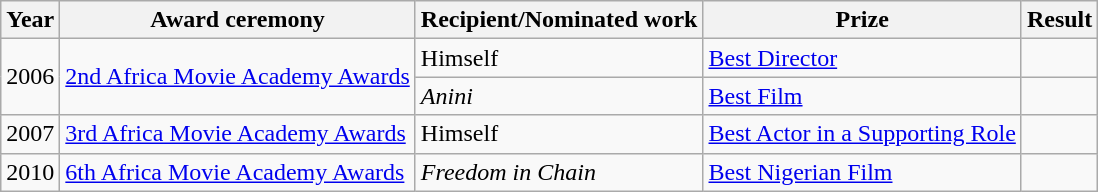<table class ="wikitable">
<tr>
<th>Year</th>
<th>Award ceremony</th>
<th>Recipient/Nominated work</th>
<th>Prize</th>
<th>Result</th>
</tr>
<tr>
<td rowspan="2">2006</td>
<td rowspan="2"><a href='#'>2nd Africa Movie Academy Awards</a></td>
<td>Himself</td>
<td><a href='#'>Best Director</a></td>
<td></td>
</tr>
<tr>
<td><em>Anini</em></td>
<td><a href='#'>Best Film</a></td>
<td></td>
</tr>
<tr>
<td>2007</td>
<td><a href='#'>3rd Africa Movie Academy Awards</a></td>
<td>Himself</td>
<td><a href='#'>Best Actor in a Supporting Role</a></td>
<td></td>
</tr>
<tr>
<td>2010</td>
<td><a href='#'>6th Africa Movie Academy Awards</a></td>
<td><em>Freedom in Chain</em></td>
<td><a href='#'>Best Nigerian Film</a></td>
<td></td>
</tr>
</table>
